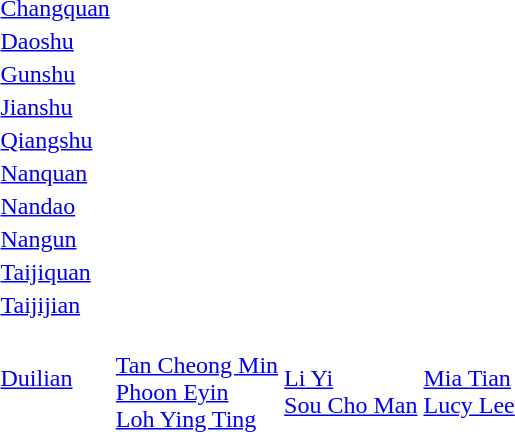<table>
<tr>
<td><a href='#'>Changquan</a></td>
<td></td>
<td></td>
<td></td>
</tr>
<tr>
<td><a href='#'>Daoshu</a></td>
<td></td>
<td></td>
<td></td>
</tr>
<tr>
<td><a href='#'>Gunshu</a></td>
<td></td>
<td></td>
<td></td>
</tr>
<tr>
<td><a href='#'>Jianshu</a></td>
<td></td>
<td></td>
<td></td>
</tr>
<tr>
<td><a href='#'>Qiangshu</a></td>
<td></td>
<td></td>
<td></td>
</tr>
<tr>
<td><a href='#'>Nanquan</a></td>
<td></td>
<td></td>
<td></td>
</tr>
<tr>
<td><a href='#'>Nandao</a></td>
<td></td>
<td></td>
<td></td>
</tr>
<tr>
<td><a href='#'>Nangun</a></td>
<td></td>
<td></td>
<td></td>
</tr>
<tr>
<td><a href='#'>Taijiquan</a></td>
<td></td>
<td></td>
<td></td>
</tr>
<tr>
<td><a href='#'>Taijijian</a></td>
<td></td>
<td></td>
<td></td>
</tr>
<tr>
<td><a href='#'>Duilian</a></td>
<td><br><a href='#'>Tan Cheong Min</a><br><a href='#'>Phoon Eyin</a><br><a href='#'>Loh Ying Ting</a></td>
<td><br><a href='#'>Li Yi</a><br><a href='#'>Sou Cho Man</a></td>
<td><br><a href='#'>Mia Tian</a><br><a href='#'>Lucy Lee</a></td>
</tr>
</table>
